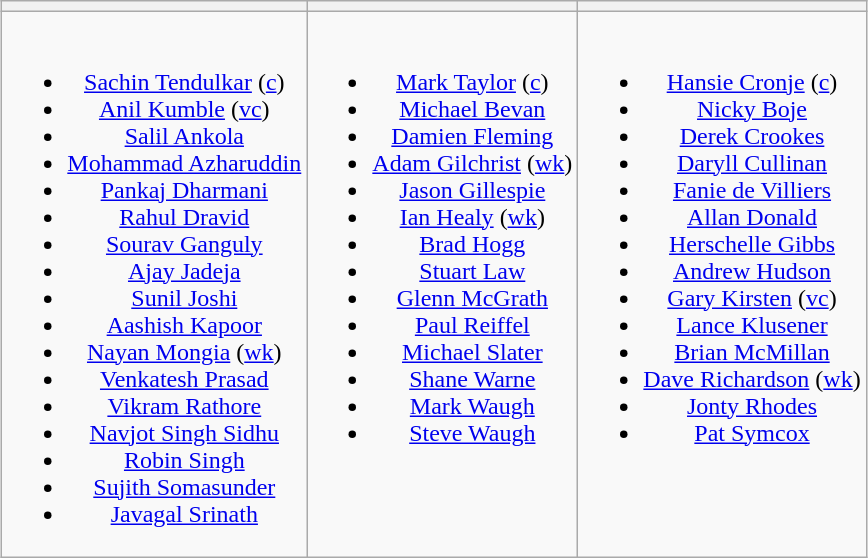<table class="wikitable" style="text-align:center; margin:auto">
<tr>
<th></th>
<th></th>
<th></th>
</tr>
<tr style="vertical-align:top">
<td><br><ul><li><a href='#'>Sachin Tendulkar</a> (<a href='#'>c</a>)</li><li><a href='#'>Anil Kumble</a> (<a href='#'>vc</a>)</li><li><a href='#'>Salil Ankola</a></li><li><a href='#'>Mohammad Azharuddin</a></li><li><a href='#'>Pankaj Dharmani</a></li><li><a href='#'>Rahul Dravid</a></li><li><a href='#'>Sourav Ganguly</a></li><li><a href='#'>Ajay Jadeja</a></li><li><a href='#'>Sunil Joshi</a></li><li><a href='#'>Aashish Kapoor</a></li><li><a href='#'>Nayan Mongia</a> (<a href='#'>wk</a>)</li><li><a href='#'>Venkatesh Prasad</a></li><li><a href='#'>Vikram Rathore</a></li><li><a href='#'>Navjot Singh Sidhu</a></li><li><a href='#'>Robin Singh</a></li><li><a href='#'>Sujith Somasunder</a></li><li><a href='#'>Javagal Srinath</a></li></ul></td>
<td><br><ul><li><a href='#'>Mark Taylor</a> (<a href='#'>c</a>)</li><li><a href='#'>Michael Bevan</a></li><li><a href='#'>Damien Fleming</a></li><li><a href='#'>Adam Gilchrist</a> (<a href='#'>wk</a>)</li><li><a href='#'>Jason Gillespie</a></li><li><a href='#'>Ian Healy</a> (<a href='#'>wk</a>)</li><li><a href='#'>Brad Hogg</a></li><li><a href='#'>Stuart Law</a></li><li><a href='#'>Glenn McGrath</a></li><li><a href='#'>Paul Reiffel</a></li><li><a href='#'>Michael Slater</a></li><li><a href='#'>Shane Warne</a></li><li><a href='#'>Mark Waugh</a></li><li><a href='#'>Steve Waugh</a></li></ul></td>
<td><br><ul><li><a href='#'>Hansie Cronje</a> (<a href='#'>c</a>)</li><li><a href='#'>Nicky Boje</a></li><li><a href='#'>Derek Crookes</a></li><li><a href='#'>Daryll Cullinan</a></li><li><a href='#'>Fanie de Villiers</a></li><li><a href='#'>Allan Donald</a></li><li><a href='#'>Herschelle Gibbs</a></li><li><a href='#'>Andrew Hudson</a></li><li><a href='#'>Gary Kirsten</a> (<a href='#'>vc</a>)</li><li><a href='#'>Lance Klusener</a></li><li><a href='#'>Brian McMillan</a></li><li><a href='#'>Dave Richardson</a> (<a href='#'>wk</a>)</li><li><a href='#'>Jonty Rhodes</a></li><li><a href='#'>Pat Symcox</a></li></ul></td>
</tr>
</table>
